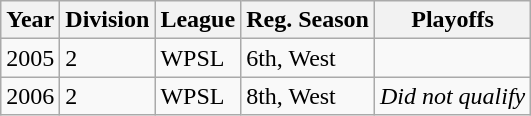<table class="wikitable">
<tr>
<th>Year</th>
<th>Division</th>
<th>League</th>
<th>Reg. Season</th>
<th>Playoffs</th>
</tr>
<tr>
<td>2005</td>
<td>2</td>
<td>WPSL</td>
<td>6th, West</td>
<td></td>
</tr>
<tr>
<td>2006</td>
<td>2</td>
<td>WPSL</td>
<td>8th, West</td>
<td><em>Did not qualify</em></td>
</tr>
</table>
